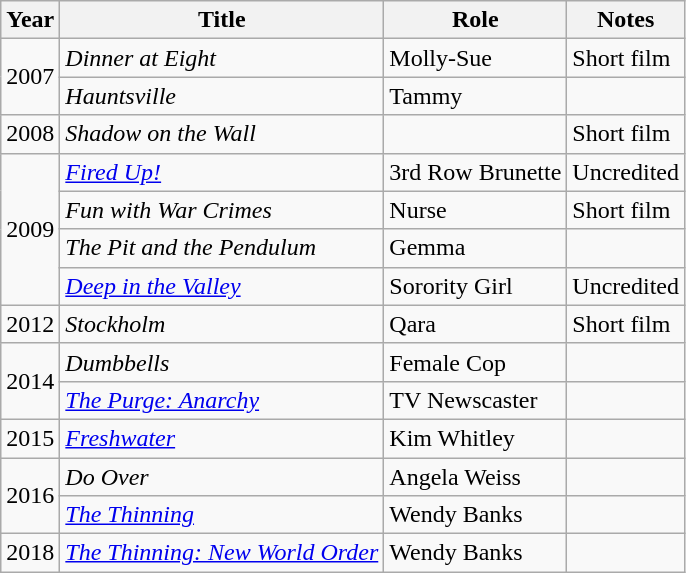<table class="wikitable sortable">
<tr>
<th>Year</th>
<th>Title</th>
<th>Role</th>
<th>Notes</th>
</tr>
<tr>
<td rowspan=2>2007</td>
<td><em>Dinner at Eight</em></td>
<td>Molly-Sue</td>
<td>Short film</td>
</tr>
<tr>
<td><em>Hauntsville</em></td>
<td>Tammy</td>
<td></td>
</tr>
<tr>
<td>2008</td>
<td><em>Shadow on the Wall</em></td>
<td></td>
<td>Short film</td>
</tr>
<tr>
<td rowspan=4>2009</td>
<td><em><a href='#'>Fired Up!</a></em></td>
<td>3rd Row Brunette</td>
<td>Uncredited</td>
</tr>
<tr>
<td><em>Fun with War Crimes</em></td>
<td>Nurse</td>
<td>Short film</td>
</tr>
<tr>
<td><em>The Pit and the Pendulum</em></td>
<td>Gemma</td>
<td></td>
</tr>
<tr>
<td><em><a href='#'>Deep in the Valley</a></em></td>
<td>Sorority Girl</td>
<td>Uncredited</td>
</tr>
<tr>
<td>2012</td>
<td><em>Stockholm</em></td>
<td>Qara</td>
<td>Short film</td>
</tr>
<tr>
<td rowspan=2>2014</td>
<td><em>Dumbbells</em></td>
<td>Female Cop</td>
<td></td>
</tr>
<tr>
<td><em><a href='#'>The Purge: Anarchy</a></em></td>
<td>TV Newscaster</td>
<td></td>
</tr>
<tr>
<td>2015</td>
<td><em><a href='#'>Freshwater</a></em></td>
<td>Kim Whitley</td>
<td></td>
</tr>
<tr>
<td rowspan=2>2016</td>
<td><em>Do Over</em></td>
<td>Angela Weiss</td>
<td></td>
</tr>
<tr>
<td><em><a href='#'>The Thinning</a></em></td>
<td>Wendy Banks</td>
<td></td>
</tr>
<tr>
<td>2018</td>
<td><em><a href='#'>The Thinning: New World Order</a></em></td>
<td>Wendy Banks</td>
<td></td>
</tr>
</table>
